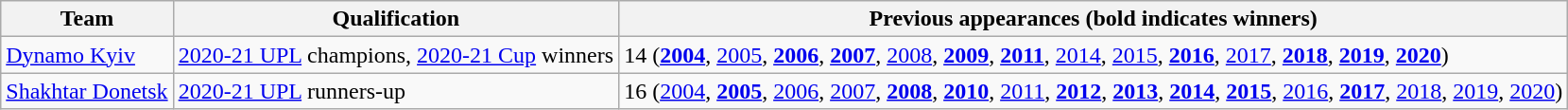<table class="wikitable">
<tr>
<th>Team</th>
<th>Qualification</th>
<th>Previous appearances (bold indicates winners)</th>
</tr>
<tr>
<td><a href='#'>Dynamo Kyiv</a></td>
<td><a href='#'>2020-21 UPL</a> champions, <a href='#'>2020-21 Cup</a> winners</td>
<td>14 (<strong><a href='#'>2004</a></strong>, <a href='#'>2005</a>, <strong><a href='#'>2006</a></strong>, <strong><a href='#'>2007</a></strong>, <a href='#'>2008</a>, <strong><a href='#'>2009</a></strong>, <strong><a href='#'>2011</a></strong>, <a href='#'>2014</a>, <a href='#'>2015</a>, <strong><a href='#'>2016</a></strong>, <a href='#'>2017</a>, <strong><a href='#'>2018</a></strong>, <strong><a href='#'>2019</a></strong>, <strong><a href='#'>2020</a></strong>)</td>
</tr>
<tr>
<td><a href='#'>Shakhtar Donetsk</a></td>
<td><a href='#'>2020-21 UPL</a> runners-up</td>
<td>16 (<a href='#'>2004</a>, <strong><a href='#'>2005</a></strong>, <a href='#'>2006</a>, <a href='#'>2007</a>, <strong><a href='#'>2008</a></strong>, <strong><a href='#'>2010</a></strong>, <a href='#'>2011</a>, <strong><a href='#'>2012</a></strong>, <strong><a href='#'>2013</a></strong>, <strong><a href='#'>2014</a></strong>, <strong><a href='#'>2015</a></strong>, <a href='#'>2016</a>, <strong><a href='#'>2017</a></strong>, <a href='#'>2018</a>, <a href='#'>2019</a>, <a href='#'>2020</a>)</td>
</tr>
</table>
